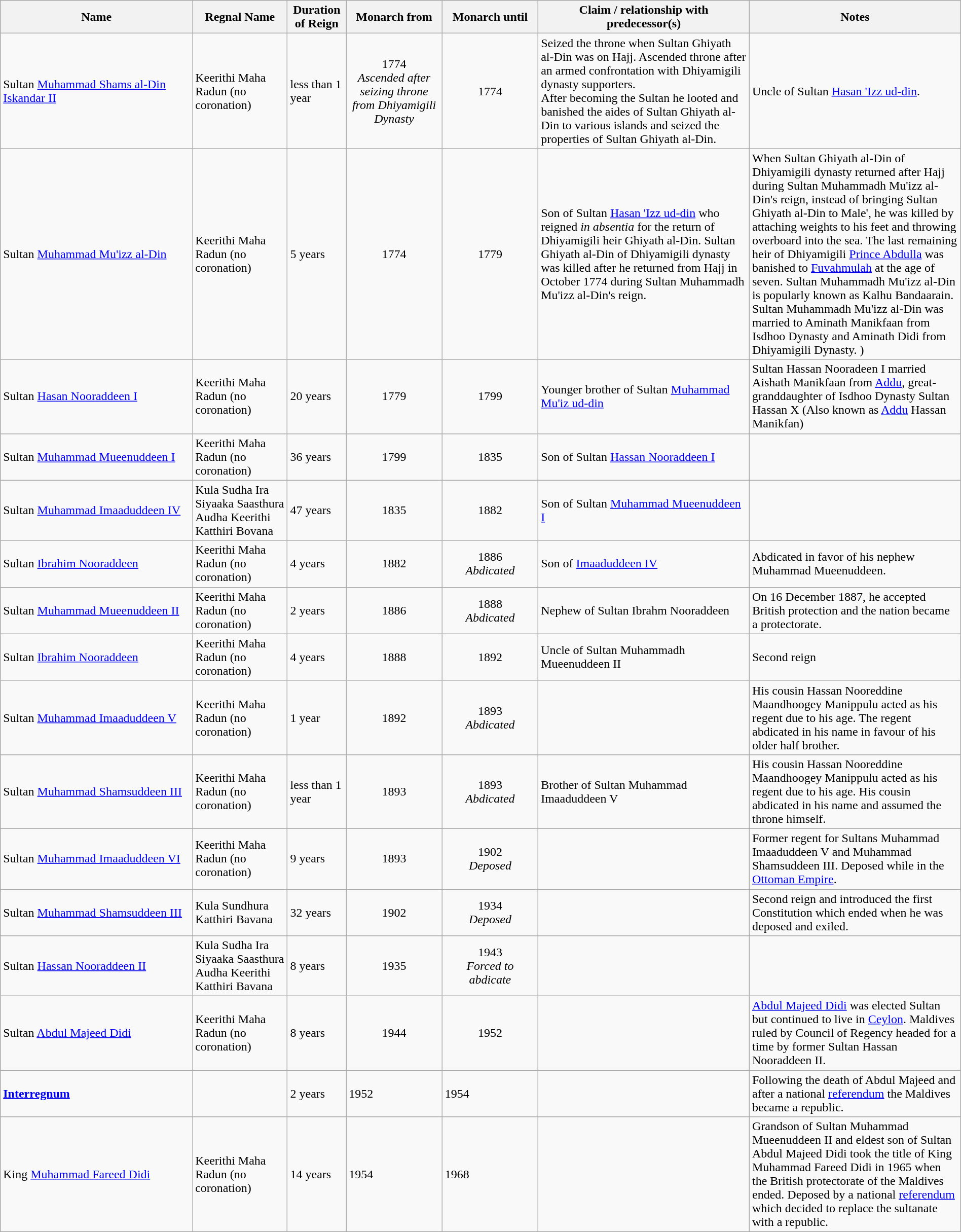<table class="wikitable" width="100%">
<tr>
<th width="20%">Name</th>
<th>Regnal Name</th>
<th>Duration of Reign</th>
<th width="10%">Monarch from</th>
<th width="10%">Monarch until</th>
<th width="22%">Claim / relationship with predecessor(s)</th>
<th width="22%">Notes</th>
</tr>
<tr>
<td align="left">Sultan <a href='#'>Muhammad Shams al-Din Iskandar II</a></td>
<td>Keerithi Maha Radun (no coronation)</td>
<td>less than 1 year</td>
<td align="center">1774<br><em>Ascended after seizing throne from Dhiyamigili Dynasty</em></td>
<td align="center">1774</td>
<td>Seized the throne when Sultan Ghiyath al-Din was on Hajj. Ascended throne after an armed confrontation with Dhiyamigili dynasty supporters.<br>After becoming the Sultan he looted and banished the aides of Sultan Ghiyath al-Din to various islands and seized the properties of Sultan Ghiyath al-Din.</td>
<td align="left">Uncle of Sultan <a href='#'>Hasan 'Izz ud-din</a>.</td>
</tr>
<tr>
<td align="left">Sultan <a href='#'>Muhammad Mu'izz al-Din</a></td>
<td>Keerithi Maha Radun (no coronation)</td>
<td>5 years</td>
<td align="center">1774</td>
<td align="center">1779</td>
<td>Son of Sultan <a href='#'>Hasan 'Izz ud-din</a> who reigned <em>in absentia</em> for the return of Dhiyamigili heir Ghiyath al-Din. Sultan Ghiyath al-Din of Dhiyamigili dynasty was killed after he returned from Hajj in October 1774 during Sultan Muhammadh Mu'izz al-Din's reign.</td>
<td align="left">When Sultan Ghiyath al-Din of Dhiyamigili dynasty returned after Hajj during Sultan Muhammadh Mu'izz al-Din's reign, instead of bringing Sultan Ghiyath al-Din to Male', he was killed by attaching weights to his feet and throwing overboard into the sea. The last remaining heir of Dhiyamigili <a href='#'>Prince Abdulla</a> was banished to <a href='#'>Fuvahmulah</a> at the age of seven. Sultan Muhammadh Mu'izz al-Din is popularly known as Kalhu Bandaarain.<br>Sultan Muhammadh Mu'izz al-Din was married to Aminath Manikfaan from Isdhoo Dynasty and Aminath Didi from Dhiyamigili Dynasty. )</td>
</tr>
<tr>
<td align="left">Sultan <a href='#'>Hasan Nooraddeen I</a></td>
<td>Keerithi Maha Radun (no coronation)</td>
<td>20 years</td>
<td align="center">1779</td>
<td align="center">1799</td>
<td>Younger brother of Sultan <a href='#'>Muhammad Mu'iz ud-din</a></td>
<td align="left">Sultan Hassan Nooradeen I married Aishath Manikfaan from <a href='#'>Addu</a>, great-granddaughter of Isdhoo Dynasty Sultan Hassan X (Also known as <a href='#'>Addu</a> Hassan Manikfan)</td>
</tr>
<tr>
<td align="left">Sultan <a href='#'>Muhammad Mueenuddeen I</a></td>
<td>Keerithi Maha Radun (no coronation)</td>
<td>36 years</td>
<td align="center">1799</td>
<td align="center">1835</td>
<td>Son of Sultan <a href='#'>Hassan Nooraddeen I</a></td>
<td align="left"></td>
</tr>
<tr>
<td align="left">Sultan <a href='#'>Muhammad Imaaduddeen IV</a></td>
<td>Kula Sudha Ira Siyaaka Saasthura Audha Keerithi Katthiri Bovana</td>
<td>47 years</td>
<td align="center">1835</td>
<td align="center">1882</td>
<td>Son of Sultan <a href='#'>Muhammad Mueenuddeen I</a></td>
<td align="left"></td>
</tr>
<tr>
<td align="left">Sultan <a href='#'>Ibrahim Nooraddeen</a></td>
<td>Keerithi Maha Radun (no coronation)</td>
<td>4 years</td>
<td align="center">1882</td>
<td align="center">1886<br><em>Abdicated</em></td>
<td>Son of <a href='#'>Imaaduddeen IV</a></td>
<td align="left">Abdicated in favor of his nephew Muhammad Mueenuddeen.</td>
</tr>
<tr>
<td align="left">Sultan <a href='#'>Muhammad Mueenuddeen II</a></td>
<td>Keerithi Maha Radun (no coronation)</td>
<td>2 years</td>
<td align="center">1886</td>
<td align="center">1888<br><em>Abdicated</em></td>
<td>Nephew of Sultan Ibrahm Nooraddeen</td>
<td align="left">On 16 December 1887, he accepted British protection and the nation became a protectorate.</td>
</tr>
<tr>
<td align="left">Sultan <a href='#'>Ibrahim Nooraddeen</a></td>
<td>Keerithi Maha Radun (no coronation)</td>
<td>4 years</td>
<td align="center">1888</td>
<td align="center">1892</td>
<td>Uncle of Sultan Muhammadh Mueenuddeen II</td>
<td align="left">Second reign</td>
</tr>
<tr>
<td align="left">Sultan <a href='#'>Muhammad Imaaduddeen V</a></td>
<td>Keerithi Maha Radun (no coronation)</td>
<td>1 year</td>
<td align="center">1892</td>
<td align="center">1893<br><em>Abdicated</em></td>
<td></td>
<td align="left">His cousin Hassan Nooreddine Maandhoogey Manippulu acted as his regent due to his age. The regent abdicated in his name in favour of his older half brother.</td>
</tr>
<tr>
<td align="left">Sultan <a href='#'>Muhammad Shamsuddeen III</a></td>
<td>Keerithi Maha Radun (no coronation)</td>
<td>less than 1 year</td>
<td align="center">1893</td>
<td align="center">1893<br><em>Abdicated</em></td>
<td>Brother of Sultan Muhammad Imaaduddeen V</td>
<td align="left">His cousin Hassan Nooreddine Maandhoogey Manippulu acted as his regent due to his age. His cousin abdicated in his name and assumed the throne himself.</td>
</tr>
<tr>
<td align="left">Sultan <a href='#'>Muhammad Imaaduddeen VI</a></td>
<td>Keerithi Maha Radun (no coronation)</td>
<td>9 years</td>
<td align="center">1893</td>
<td align="center">1902<br><em>Deposed</em></td>
<td></td>
<td align="left">Former regent for Sultans Muhammad Imaaduddeen V and Muhammad Shamsuddeen III. Deposed while in the <a href='#'>Ottoman Empire</a>.</td>
</tr>
<tr>
<td align="left">Sultan <a href='#'>Muhammad Shamsuddeen III</a></td>
<td>Kula Sundhura Katthiri Bavana</td>
<td>32 years</td>
<td align="center">1902</td>
<td align="center">1934<br><em>Deposed</em></td>
<td></td>
<td align="left">Second reign and introduced the first Constitution which ended when he was deposed and exiled.</td>
</tr>
<tr>
<td align="left">Sultan <a href='#'>Hassan Nooraddeen II</a></td>
<td>Kula Sudha Ira Siyaaka Saasthura Audha Keerithi Katthiri Bavana</td>
<td>8 years</td>
<td align="center">1935</td>
<td align="center">1943<br><em>Forced to abdicate</em></td>
<td></td>
<td align="left"></td>
</tr>
<tr>
<td align="left">Sultan <a href='#'>Abdul Majeed Didi</a></td>
<td>Keerithi Maha Radun (no coronation)</td>
<td>8 years</td>
<td align="center">1944</td>
<td align="center">1952</td>
<td></td>
<td align="left"><a href='#'>Abdul Majeed Didi</a> was elected Sultan but continued to live in <a href='#'>Ceylon</a>. Maldives ruled by Council of Regency headed for a time by former Sultan Hassan Nooraddeen II.</td>
</tr>
<tr>
<td><strong><a href='#'>Interregnum</a></strong></td>
<td></td>
<td>2 years</td>
<td>1952</td>
<td>1954</td>
<td></td>
<td>Following the death of Abdul Majeed and after a national <a href='#'>referendum</a> the Maldives became a republic.</td>
</tr>
<tr>
<td>King <a href='#'>Muhammad Fareed Didi</a></td>
<td>Keerithi Maha Radun (no coronation)</td>
<td>14 years</td>
<td>1954</td>
<td>1968</td>
<td></td>
<td>Grandson of Sultan Muhammad Mueenuddeen II and eldest son of Sultan Abdul Majeed Didi took the title of King Muhammad Fareed Didi in 1965 when the British protectorate of the Maldives ended. Deposed by a national <a href='#'>referendum</a> which decided to replace the sultanate with a republic.</td>
</tr>
</table>
